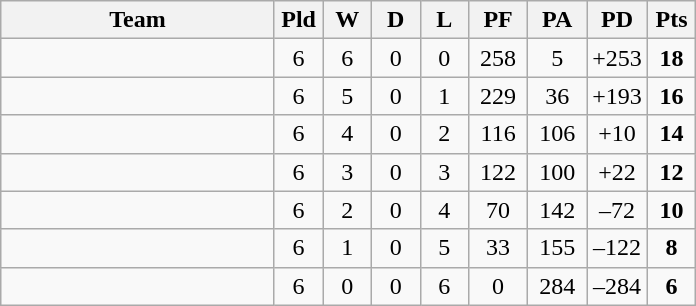<table class="wikitable" style="text-align:center;">
<tr>
<th width=175>Team</th>
<th width=25 abbr="Played">Pld</th>
<th width=25 abbr="Won">W</th>
<th width=25 abbr="Drawn">D</th>
<th width=25 abbr="Lost">L</th>
<th width=32 abbr="Points for">PF</th>
<th width=32 abbr="Points against">PA</th>
<th width=32 abbr="Points difference">PD</th>
<th width=25 abbr="Points">Pts</th>
</tr>
<tr>
<td align=left></td>
<td>6</td>
<td>6</td>
<td>0</td>
<td>0</td>
<td>258</td>
<td>5</td>
<td>+253</td>
<td><strong>18</strong></td>
</tr>
<tr>
<td align=left></td>
<td>6</td>
<td>5</td>
<td>0</td>
<td>1</td>
<td>229</td>
<td>36</td>
<td>+193</td>
<td><strong>16</strong></td>
</tr>
<tr>
<td align=left></td>
<td>6</td>
<td>4</td>
<td>0</td>
<td>2</td>
<td>116</td>
<td>106</td>
<td>+10</td>
<td><strong>14</strong></td>
</tr>
<tr>
<td align=left></td>
<td>6</td>
<td>3</td>
<td>0</td>
<td>3</td>
<td>122</td>
<td>100</td>
<td>+22</td>
<td><strong>12</strong></td>
</tr>
<tr>
<td align=left></td>
<td>6</td>
<td>2</td>
<td>0</td>
<td>4</td>
<td>70</td>
<td>142</td>
<td>–72</td>
<td><strong>10</strong></td>
</tr>
<tr>
<td align=left></td>
<td>6</td>
<td>1</td>
<td>0</td>
<td>5</td>
<td>33</td>
<td>155</td>
<td>–122</td>
<td><strong>8</strong></td>
</tr>
<tr>
<td align=left></td>
<td>6</td>
<td>0</td>
<td>0</td>
<td>6</td>
<td>0</td>
<td>284</td>
<td>–284</td>
<td><strong>6</strong></td>
</tr>
</table>
